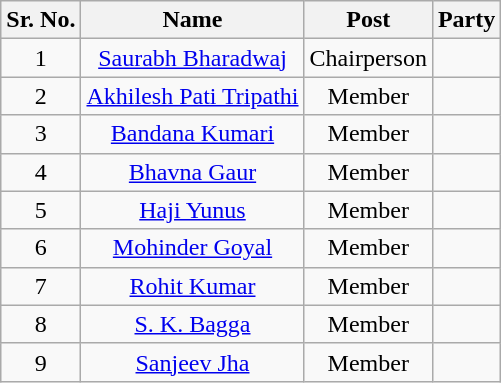<table class="wikitable sortable">
<tr>
<th>Sr. No.</th>
<th>Name</th>
<th>Post</th>
<th colspan="2">Party</th>
</tr>
<tr align="center">
<td>1</td>
<td><a href='#'>Saurabh Bharadwaj</a></td>
<td>Chairperson</td>
<td></td>
</tr>
<tr align="center">
<td>2</td>
<td><a href='#'>Akhilesh Pati Tripathi</a></td>
<td>Member</td>
<td></td>
</tr>
<tr align="center">
<td>3</td>
<td><a href='#'>Bandana Kumari</a></td>
<td>Member</td>
<td></td>
</tr>
<tr align="center">
<td>4</td>
<td><a href='#'>Bhavna Gaur</a></td>
<td>Member</td>
<td></td>
</tr>
<tr align="center">
<td>5</td>
<td><a href='#'>Haji Yunus</a></td>
<td>Member</td>
<td></td>
</tr>
<tr align="center">
<td>6</td>
<td><a href='#'>Mohinder Goyal</a></td>
<td>Member</td>
<td></td>
</tr>
<tr align="center">
<td>7</td>
<td><a href='#'>Rohit Kumar</a></td>
<td>Member</td>
<td></td>
</tr>
<tr align="center">
<td>8</td>
<td><a href='#'>S. K. Bagga</a></td>
<td>Member</td>
<td></td>
</tr>
<tr align="center">
<td>9</td>
<td><a href='#'>Sanjeev Jha</a></td>
<td>Member</td>
<td></td>
</tr>
</table>
